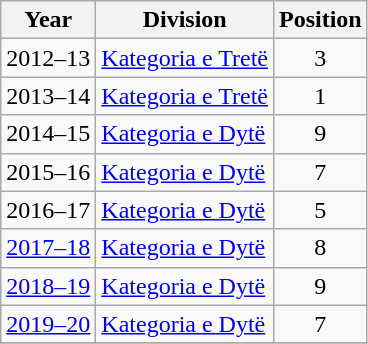<table class="wikitable" style="text-align:center;">
<tr>
<th>Year</th>
<th>Division</th>
<th>Position</th>
</tr>
<tr>
<td>2012–13</td>
<td style="text-align:left;"><a href='#'>Kategoria e Tretë</a></td>
<td>3</td>
</tr>
<tr>
<td>2013–14</td>
<td style="text-align:left;"><a href='#'>Kategoria e Tretë</a></td>
<td>1</td>
</tr>
<tr>
<td>2014–15</td>
<td style="text-align:left;"><a href='#'>Kategoria e Dytë</a></td>
<td>9</td>
</tr>
<tr>
<td>2015–16</td>
<td style="text-align:left;"><a href='#'>Kategoria e Dytë</a></td>
<td>7</td>
</tr>
<tr>
<td>2016–17</td>
<td style="text-align:left;"><a href='#'>Kategoria e Dytë</a></td>
<td>5</td>
</tr>
<tr>
<td><a href='#'>2017–18</a></td>
<td style="text-align:left;"><a href='#'>Kategoria e Dytë</a></td>
<td>8</td>
</tr>
<tr>
<td><a href='#'>2018–19</a></td>
<td style="text-align:left;"><a href='#'>Kategoria e Dytë</a></td>
<td>9</td>
</tr>
<tr>
<td><a href='#'>2019–20</a></td>
<td style="text-align:left;"><a href='#'>Kategoria e Dytë</a></td>
<td>7</td>
</tr>
<tr>
</tr>
</table>
